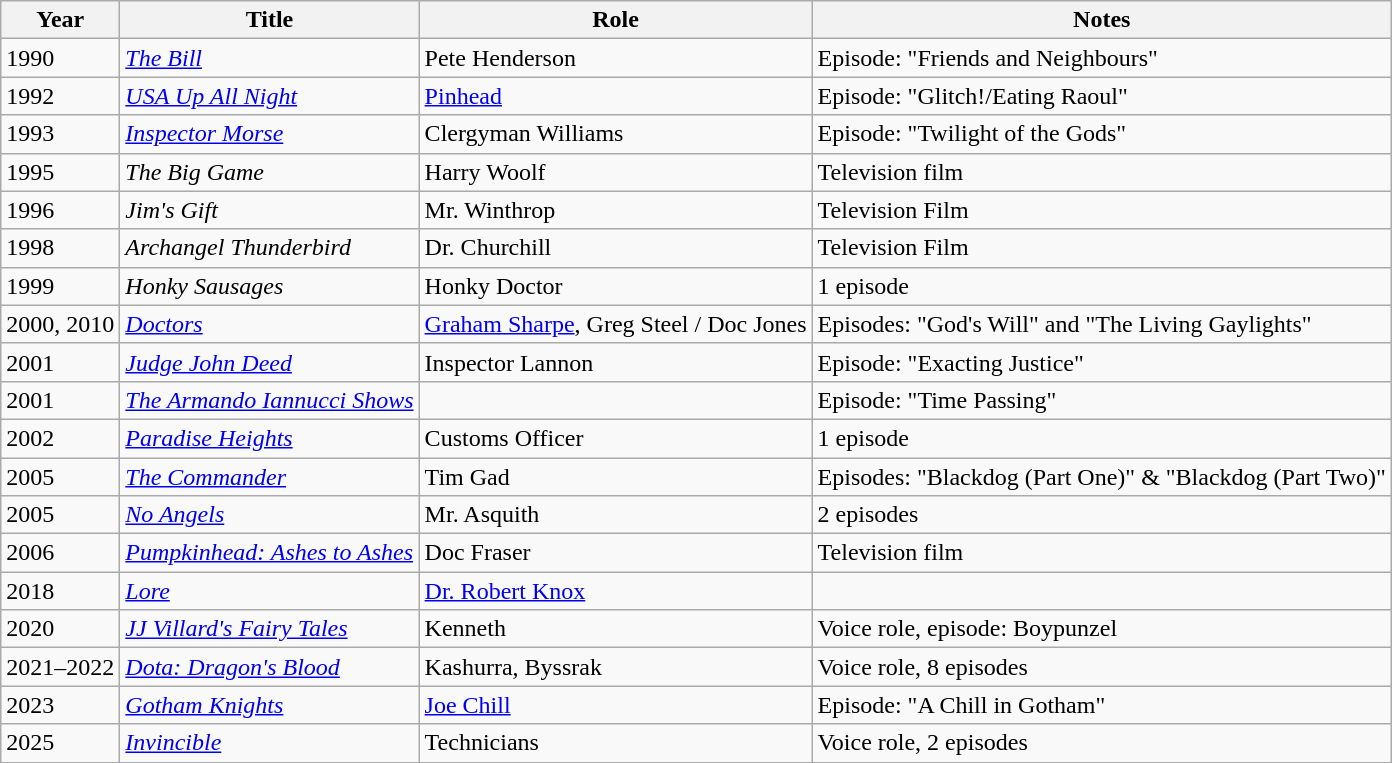<table class="wikitable sortable">
<tr>
<th>Year</th>
<th>Title</th>
<th>Role</th>
<th class="unsortable">Notes</th>
</tr>
<tr>
<td>1990</td>
<td><em><a href='#'>The Bill</a></em></td>
<td>Pete Henderson</td>
<td>Episode: "Friends and Neighbours"</td>
</tr>
<tr>
<td>1992</td>
<td><em><a href='#'>USA Up All Night</a></em></td>
<td><a href='#'>Pinhead</a></td>
<td>Episode: "Glitch!/Eating Raoul"</td>
</tr>
<tr>
<td>1993</td>
<td><em><a href='#'>Inspector Morse</a></em></td>
<td>Clergyman Williams</td>
<td>Episode: "Twilight of the Gods"</td>
</tr>
<tr>
<td>1995</td>
<td><em>The Big Game</em></td>
<td>Harry Woolf</td>
<td>Television film</td>
</tr>
<tr>
<td>1996</td>
<td><em>Jim's Gift</em></td>
<td>Mr. Winthrop</td>
<td>Television Film</td>
</tr>
<tr>
<td>1998</td>
<td><em>Archangel Thunderbird</em></td>
<td>Dr. Churchill</td>
<td>Television Film</td>
</tr>
<tr>
<td>1999</td>
<td><em>Honky Sausages</em></td>
<td>Honky Doctor</td>
<td>1 episode</td>
</tr>
<tr>
<td>2000, 2010</td>
<td><em><a href='#'>Doctors</a></em></td>
<td><a href='#'>Graham Sharpe</a>, Greg Steel / Doc Jones</td>
<td>Episodes: "God's Will" and "The Living Gaylights"</td>
</tr>
<tr>
<td>2001</td>
<td><em><a href='#'>Judge John Deed</a></em></td>
<td>Inspector Lannon</td>
<td>Episode: "Exacting Justice"</td>
</tr>
<tr>
<td>2001</td>
<td><em><a href='#'>The Armando Iannucci Shows</a></em></td>
<td></td>
<td>Episode: "Time Passing"</td>
</tr>
<tr>
<td>2002</td>
<td><em><a href='#'>Paradise Heights</a></em></td>
<td>Customs Officer</td>
<td>1 episode</td>
</tr>
<tr>
<td>2005</td>
<td><em><a href='#'>The Commander</a></em></td>
<td>Tim Gad</td>
<td>Episodes: "Blackdog (Part One)" & "Blackdog (Part Two)"</td>
</tr>
<tr>
<td>2005</td>
<td><em><a href='#'>No Angels</a></em></td>
<td>Mr. Asquith</td>
<td>2 episodes</td>
</tr>
<tr>
<td>2006</td>
<td><em><a href='#'>Pumpkinhead: Ashes to Ashes</a></em></td>
<td>Doc Fraser</td>
<td>Television film</td>
</tr>
<tr>
<td>2018</td>
<td><em><a href='#'>Lore</a></em></td>
<td><a href='#'>Dr. Robert Knox</a></td>
<td></td>
</tr>
<tr>
<td>2020</td>
<td><em><a href='#'>JJ Villard's Fairy Tales</a></em></td>
<td>Kenneth</td>
<td>Voice role, episode: Boypunzel</td>
</tr>
<tr>
<td>2021–2022</td>
<td><em><a href='#'>Dota: Dragon's Blood</a></em></td>
<td>Kashurra, Byssrak</td>
<td>Voice role, 8 episodes</td>
</tr>
<tr>
<td>2023</td>
<td><em><a href='#'>Gotham Knights</a></em></td>
<td><a href='#'>Joe Chill</a></td>
<td>Episode: "A Chill in Gotham"</td>
</tr>
<tr>
<td>2025</td>
<td><em><a href='#'>Invincible</a></em></td>
<td>Technicians</td>
<td>Voice role, 2 episodes </td>
</tr>
</table>
